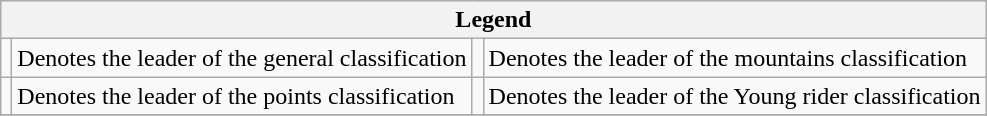<table class="wikitable">
<tr>
<th colspan="4">Legend</th>
</tr>
<tr>
<td></td>
<td>Denotes the leader of the general classification</td>
<td></td>
<td>Denotes the leader of the mountains classification</td>
</tr>
<tr>
<td></td>
<td>Denotes the leader of the points classification</td>
<td></td>
<td>Denotes the leader of the Young rider classification</td>
</tr>
<tr>
</tr>
</table>
